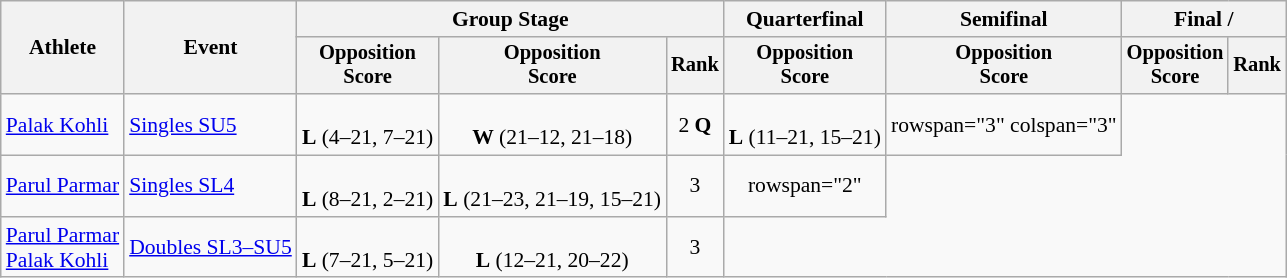<table class="wikitable" style="font-size:90%; text-align:center">
<tr>
<th rowspan="2">Athlete</th>
<th rowspan="2">Event</th>
<th colspan="3">Group Stage</th>
<th>Quarterfinal</th>
<th>Semifinal</th>
<th colspan="2">Final / </th>
</tr>
<tr style="font-size:95%">
<th>Opposition<br>Score</th>
<th>Opposition<br>Score</th>
<th>Rank</th>
<th>Opposition<br>Score</th>
<th>Opposition<br>Score</th>
<th>Opposition<br>Score</th>
<th>Rank</th>
</tr>
<tr>
<td align="left"><a href='#'>Palak Kohli</a></td>
<td align="left"><a href='#'>Singles SU5</a></td>
<td><br><strong>L</strong> (4–21, 7–21)</td>
<td><br><strong>W</strong> (21–12, 21–18)</td>
<td>2 <strong>Q</strong></td>
<td><br><strong>L</strong> (11–21, 15–21)</td>
<td>rowspan="3" colspan="3" </td>
</tr>
<tr>
<td align="left"><a href='#'>Parul Parmar</a></td>
<td align="left"><a href='#'>Singles SL4</a></td>
<td><br><strong>L</strong> (8–21, 2–21)</td>
<td><br><strong>L</strong> (21–23, 21–19, 15–21)</td>
<td>3</td>
<td>rowspan="2" </td>
</tr>
<tr>
<td align="left"><a href='#'>Parul Parmar</a><br><a href='#'>Palak Kohli</a></td>
<td align="left"><a href='#'>Doubles SL3–SU5</a></td>
<td><br><strong>L</strong> (7–21, 5–21)</td>
<td><br><strong>L</strong> (12–21, 20–22)</td>
<td>3</td>
</tr>
</table>
